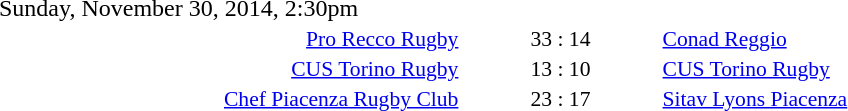<table style="width:70%;" cellspacing="1">
<tr>
<th width=35%></th>
<th width=15%></th>
<th></th>
</tr>
<tr>
<td>Sunday, November 30, 2014, 2:30pm</td>
</tr>
<tr style=font-size:90%>
<td align=right><a href='#'>Pro Recco Rugby</a></td>
<td align=center>33 : 14</td>
<td><a href='#'>Conad Reggio</a></td>
</tr>
<tr style=font-size:90%>
<td align=right><a href='#'>CUS Torino Rugby</a></td>
<td align=center>13 : 10</td>
<td><a href='#'>CUS Torino Rugby</a></td>
</tr>
<tr style=font-size:90%>
<td align=right><a href='#'>Chef Piacenza Rugby Club</a></td>
<td align=center>23 : 17</td>
<td><a href='#'>Sitav Lyons Piacenza</a></td>
</tr>
</table>
